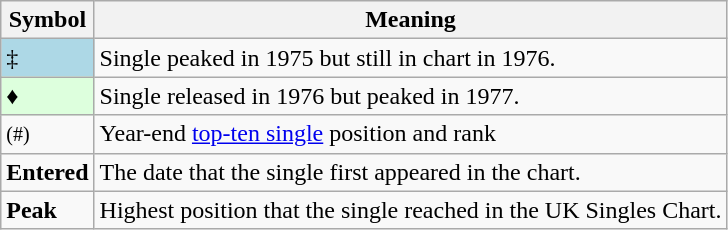<table Class="wikitable">
<tr>
<th>Symbol</th>
<th>Meaning</th>
</tr>
<tr>
<td bgcolor=lightblue>‡</td>
<td>Single peaked in 1975 but still in chart in 1976.</td>
</tr>
<tr>
<td bgcolor=#DDFFDD>♦</td>
<td>Single released in 1976 but peaked in 1977.</td>
</tr>
<tr>
<td><small>(#)</small></td>
<td>Year-end <a href='#'>top-ten single</a> position and rank</td>
</tr>
<tr>
<td><strong>Entered</strong></td>
<td>The date that the single first appeared in the chart.</td>
</tr>
<tr>
<td><strong>Peak</strong></td>
<td>Highest position that the single reached in the UK Singles Chart.</td>
</tr>
</table>
